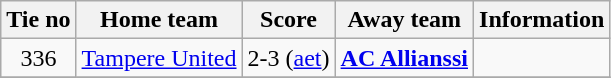<table class="wikitable" style="text-align:center">
<tr>
<th style= width="40px">Tie no</th>
<th style= width="150px">Home team</th>
<th style= width="60px">Score</th>
<th style= width="150px">Away team</th>
<th style= width="30px">Information</th>
</tr>
<tr>
<td>336</td>
<td><a href='#'>Tampere United</a></td>
<td>2-3 (<a href='#'>aet</a>)</td>
<td><strong><a href='#'>AC Allianssi</a></strong></td>
<td></td>
</tr>
<tr>
</tr>
</table>
